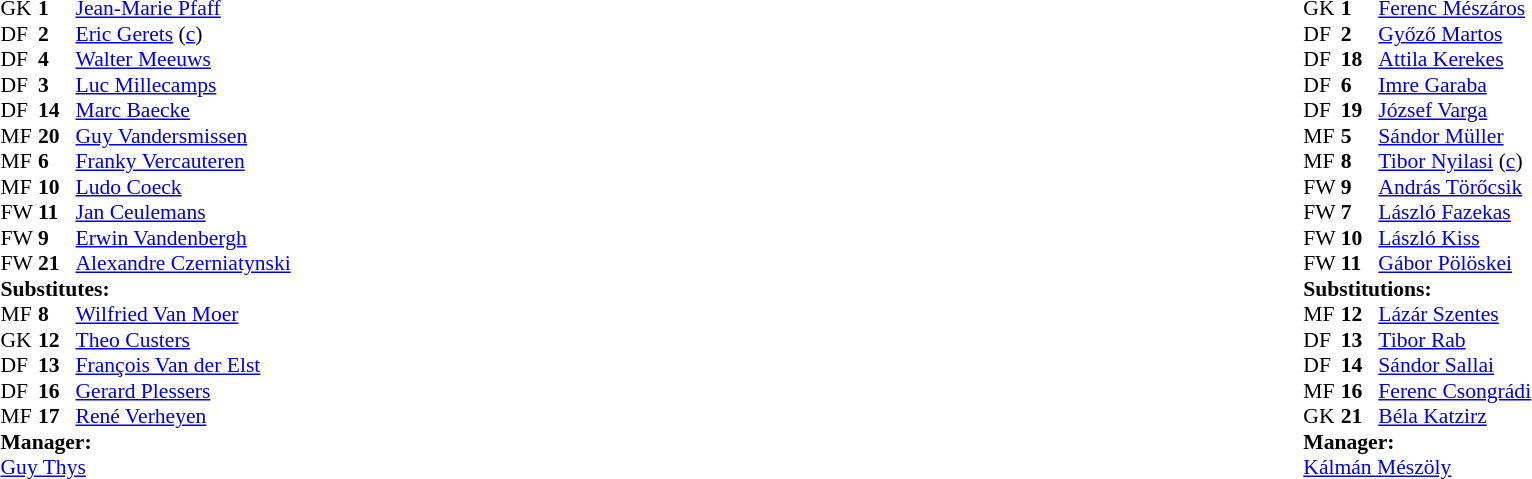<table width="100%">
<tr>
<td valign="top" width="50%"><br><table style="font-size: 90%" cellspacing="0" cellpadding="0">
<tr>
<th width="25"></th>
<th width="25"></th>
</tr>
<tr>
<td>GK</td>
<td><strong>1</strong></td>
<td><a href='#'>Jean-Marie Pfaff</a></td>
<td></td>
</tr>
<tr>
<td>DF</td>
<td><strong>2</strong></td>
<td><a href='#'>Eric Gerets</a> (<a href='#'>c</a>)</td>
<td></td>
<td></td>
</tr>
<tr>
<td>DF</td>
<td><strong>4</strong></td>
<td><a href='#'>Walter Meeuws</a></td>
<td></td>
</tr>
<tr>
<td>DF</td>
<td><strong>3</strong></td>
<td><a href='#'>Luc Millecamps</a></td>
</tr>
<tr>
<td>DF</td>
<td><strong>14</strong></td>
<td><a href='#'>Marc Baecke</a></td>
</tr>
<tr>
<td>MF</td>
<td><strong>20</strong></td>
<td><a href='#'>Guy Vandersmissen</a></td>
<td></td>
<td></td>
</tr>
<tr>
<td>MF</td>
<td><strong>6</strong></td>
<td><a href='#'>Franky Vercauteren</a></td>
</tr>
<tr>
<td>MF</td>
<td><strong>10</strong></td>
<td><a href='#'>Ludo Coeck</a></td>
</tr>
<tr>
<td>FW</td>
<td><strong>11</strong></td>
<td><a href='#'>Jan Ceulemans</a></td>
</tr>
<tr>
<td>FW</td>
<td><strong>9</strong></td>
<td><a href='#'>Erwin Vandenbergh</a></td>
</tr>
<tr>
<td>FW</td>
<td><strong>21</strong></td>
<td><a href='#'>Alexandre Czerniatynski</a></td>
</tr>
<tr>
<td colspan=3><strong>Substitutes:</strong></td>
</tr>
<tr>
<td>MF</td>
<td><strong>8</strong></td>
<td><a href='#'>Wilfried Van Moer</a></td>
<td></td>
<td></td>
</tr>
<tr>
<td>GK</td>
<td><strong>12</strong></td>
<td><a href='#'>Theo Custers</a></td>
</tr>
<tr>
<td>DF</td>
<td><strong>13</strong></td>
<td><a href='#'>François Van der Elst</a></td>
</tr>
<tr>
<td>DF</td>
<td><strong>16</strong></td>
<td><a href='#'>Gerard Plessers</a></td>
<td></td>
<td></td>
</tr>
<tr>
<td>MF</td>
<td><strong>17</strong></td>
<td><a href='#'>René Verheyen</a></td>
</tr>
<tr>
<td colspan=3><strong>Manager:</strong></td>
</tr>
<tr>
<td colspan=4><a href='#'>Guy Thys</a></td>
</tr>
</table>
</td>
<td valign="top" width="50%"><br><table style="font-size: 90%" cellspacing="0" cellpadding="0" align="center">
<tr>
<th width=25></th>
<th width=25></th>
</tr>
<tr>
<td>GK</td>
<td><strong>1</strong></td>
<td><a href='#'>Ferenc Mészáros</a></td>
</tr>
<tr>
<td>DF</td>
<td><strong>2</strong></td>
<td><a href='#'>Győző Martos</a></td>
</tr>
<tr>
<td>DF</td>
<td><strong>18</strong></td>
<td><a href='#'>Attila Kerekes</a></td>
</tr>
<tr>
<td>DF</td>
<td><strong>6</strong></td>
<td><a href='#'>Imre Garaba</a></td>
</tr>
<tr>
<td>DF</td>
<td><strong>19</strong></td>
<td><a href='#'>József Varga</a></td>
</tr>
<tr>
<td>MF</td>
<td><strong>5</strong></td>
<td><a href='#'>Sándor Müller</a></td>
<td></td>
<td></td>
</tr>
<tr>
<td>MF</td>
<td><strong>8</strong></td>
<td><a href='#'>Tibor Nyilasi</a> (<a href='#'>c</a>)</td>
</tr>
<tr>
<td>FW</td>
<td><strong>9</strong></td>
<td><a href='#'>András Törőcsik</a></td>
</tr>
<tr>
<td>FW</td>
<td><strong>7</strong></td>
<td><a href='#'>László Fazekas</a></td>
</tr>
<tr>
<td>FW</td>
<td><strong>10</strong></td>
<td><a href='#'>László Kiss</a></td>
<td></td>
<td></td>
</tr>
<tr>
<td>FW</td>
<td><strong>11</strong></td>
<td><a href='#'>Gábor Pölöskei</a></td>
</tr>
<tr>
<td colspan=3><strong>Substitutions:</strong></td>
</tr>
<tr>
<td>MF</td>
<td><strong>12</strong></td>
<td><a href='#'>Lázár Szentes</a></td>
</tr>
<tr>
<td>DF</td>
<td><strong>13</strong></td>
<td><a href='#'>Tibor Rab</a></td>
</tr>
<tr>
<td>DF</td>
<td><strong>14</strong></td>
<td><a href='#'>Sándor Sallai</a></td>
<td></td>
<td></td>
</tr>
<tr>
<td>MF</td>
<td><strong>16</strong></td>
<td><a href='#'>Ferenc Csongrádi</a></td>
<td></td>
<td></td>
</tr>
<tr>
<td>GK</td>
<td><strong>21</strong></td>
<td><a href='#'>Béla Katzirz</a></td>
</tr>
<tr>
<td colspan=3><strong>Manager:</strong></td>
</tr>
<tr>
<td colspan=4><a href='#'>Kálmán Mészöly</a></td>
</tr>
</table>
</td>
</tr>
</table>
